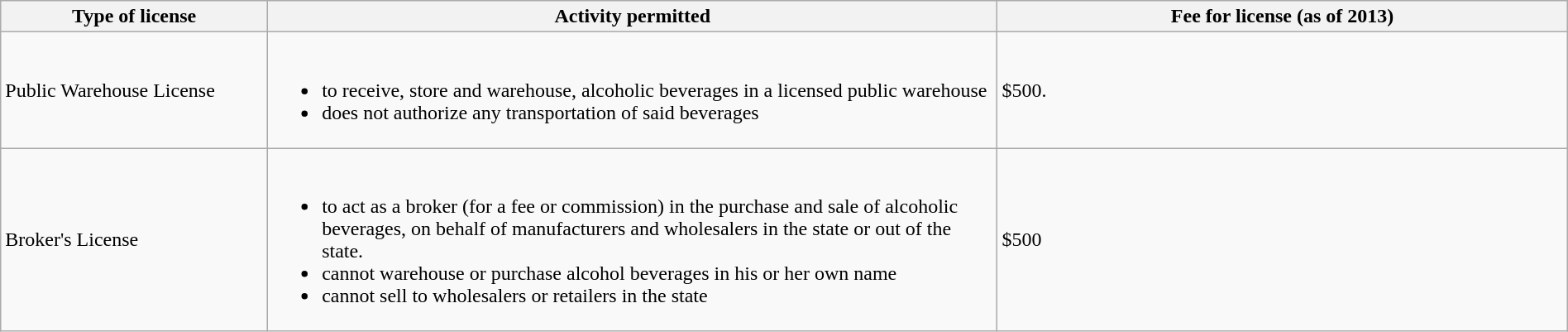<table class="wikitable" style="width:100%">
<tr>
<th width="160">Type of license</th>
<th width="450">Activity permitted</th>
<th width="350">Fee for license (as of 2013)</th>
</tr>
<tr>
<td>Public Warehouse License</td>
<td><br><ul><li>to receive, store and warehouse, alcoholic beverages in a licensed public warehouse</li><li>does not authorize any transportation of said beverages</li></ul></td>
<td>$500.</td>
</tr>
<tr>
<td>Broker's License</td>
<td><br><ul><li>to act as a broker (for a fee or commission) in the purchase and sale of alcoholic beverages, on behalf of manufacturers and wholesalers in the state or out of the state.</li><li>cannot warehouse or purchase alcohol beverages in his or her own name</li><li>cannot sell to wholesalers or retailers in the state</li></ul></td>
<td>$500</td>
</tr>
</table>
